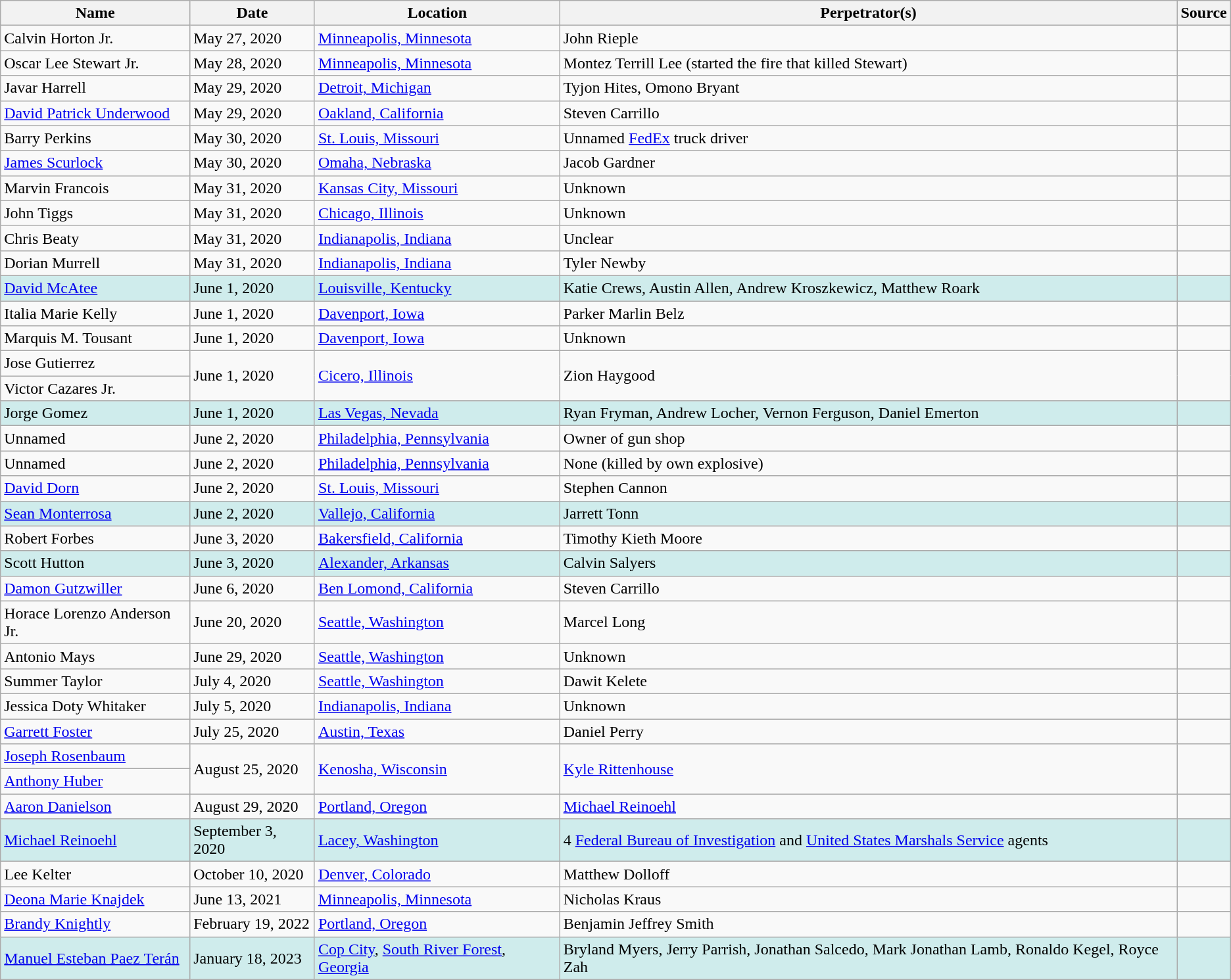<table class="wikitable sortable">
<tr>
<th>Name</th>
<th>Date</th>
<th>Location</th>
<th>Perpetrator(s)</th>
<th>Source</th>
</tr>
<tr>
<td>Calvin Horton Jr.</td>
<td>May 27, 2020</td>
<td><a href='#'>Minneapolis, Minnesota</a></td>
<td>John Rieple</td>
<td></td>
</tr>
<tr>
<td>Oscar Lee Stewart Jr.</td>
<td>May 28, 2020</td>
<td><a href='#'>Minneapolis, Minnesota</a></td>
<td>Montez Terrill Lee (started the fire that killed Stewart)</td>
<td></td>
</tr>
<tr>
<td>Javar Harrell</td>
<td>May 29, 2020</td>
<td><a href='#'>Detroit, Michigan</a></td>
<td>Tyjon Hites, Omono Bryant</td>
<td></td>
</tr>
<tr>
<td><a href='#'>David Patrick Underwood</a></td>
<td>May 29, 2020</td>
<td><a href='#'>Oakland, California</a></td>
<td>Steven Carrillo</td>
<td></td>
</tr>
<tr>
<td>Barry Perkins</td>
<td>May 30, 2020</td>
<td><a href='#'>St. Louis, Missouri</a></td>
<td>Unnamed <a href='#'>FedEx</a> truck driver</td>
<td></td>
</tr>
<tr>
<td><a href='#'>James Scurlock</a></td>
<td>May 30, 2020</td>
<td><a href='#'>Omaha, Nebraska</a></td>
<td>Jacob Gardner</td>
<td></td>
</tr>
<tr>
<td>Marvin Francois</td>
<td>May 31, 2020</td>
<td><a href='#'>Kansas City, Missouri</a></td>
<td>Unknown</td>
<td></td>
</tr>
<tr>
<td>John Tiggs</td>
<td>May 31, 2020</td>
<td><a href='#'>Chicago, Illinois</a></td>
<td>Unknown</td>
<td></td>
</tr>
<tr>
<td>Chris Beaty</td>
<td>May 31, 2020</td>
<td><a href='#'>Indianapolis, Indiana</a></td>
<td>Unclear</td>
<td></td>
</tr>
<tr>
<td>Dorian Murrell</td>
<td>May 31, 2020</td>
<td><a href='#'>Indianapolis, Indiana</a></td>
<td>Tyler Newby</td>
<td></td>
</tr>
<tr bgcolor="cfecec">
<td><a href='#'>David McAtee</a></td>
<td>June 1, 2020</td>
<td><a href='#'>Louisville, Kentucky</a></td>
<td>Katie Crews, Austin Allen, Andrew Kroszkewicz, Matthew Roark</td>
<td></td>
</tr>
<tr>
<td>Italia Marie Kelly</td>
<td>June 1, 2020</td>
<td><a href='#'>Davenport, Iowa</a></td>
<td>Parker Marlin Belz</td>
<td></td>
</tr>
<tr>
<td>Marquis M. Tousant</td>
<td>June 1, 2020</td>
<td><a href='#'>Davenport, Iowa</a></td>
<td>Unknown</td>
<td></td>
</tr>
<tr>
<td>Jose Gutierrez</td>
<td rowspan=2>June 1, 2020</td>
<td rowspan=2><a href='#'>Cicero, Illinois</a></td>
<td rowspan=2>Zion Haygood</td>
<td rowspan=2></td>
</tr>
<tr>
<td>Victor Cazares Jr.</td>
</tr>
<tr bgcolor="cfecec">
<td>Jorge Gomez</td>
<td>June 1, 2020</td>
<td><a href='#'>Las Vegas, Nevada</a></td>
<td>Ryan Fryman, Andrew Locher, Vernon Ferguson, Daniel Emerton</td>
<td></td>
</tr>
<tr>
<td>Unnamed</td>
<td>June 2, 2020</td>
<td><a href='#'>Philadelphia, Pennsylvania</a></td>
<td>Owner of gun shop</td>
<td></td>
</tr>
<tr>
<td>Unnamed</td>
<td>June 2, 2020</td>
<td><a href='#'>Philadelphia, Pennsylvania</a></td>
<td>None (killed by own explosive)</td>
<td></td>
</tr>
<tr>
<td><a href='#'>David Dorn</a></td>
<td>June 2, 2020</td>
<td><a href='#'>St. Louis, Missouri</a></td>
<td>Stephen Cannon</td>
<td></td>
</tr>
<tr bgcolor="cfecec">
<td><a href='#'>Sean Monterrosa</a></td>
<td>June 2, 2020</td>
<td><a href='#'>Vallejo, California</a></td>
<td>Jarrett Tonn</td>
<td></td>
</tr>
<tr>
<td>Robert Forbes</td>
<td>June 3, 2020</td>
<td><a href='#'>Bakersfield, California</a></td>
<td>Timothy Kieth Moore</td>
<td></td>
</tr>
<tr bgcolor="cfecec">
<td>Scott Hutton</td>
<td>June 3, 2020</td>
<td><a href='#'>Alexander, Arkansas</a></td>
<td>Calvin Salyers</td>
<td></td>
</tr>
<tr>
<td><a href='#'>Damon Gutzwiller</a></td>
<td>June 6, 2020</td>
<td><a href='#'>Ben Lomond, California</a></td>
<td>Steven Carrillo</td>
<td></td>
</tr>
<tr>
<td>Horace Lorenzo Anderson Jr.</td>
<td>June 20, 2020</td>
<td><a href='#'>Seattle, Washington</a></td>
<td>Marcel Long</td>
<td></td>
</tr>
<tr>
<td>Antonio Mays</td>
<td>June 29, 2020</td>
<td><a href='#'>Seattle, Washington</a></td>
<td>Unknown</td>
<td></td>
</tr>
<tr>
<td>Summer Taylor</td>
<td>July 4, 2020</td>
<td><a href='#'>Seattle, Washington</a></td>
<td>Dawit Kelete</td>
<td></td>
</tr>
<tr>
<td>Jessica Doty Whitaker</td>
<td>July 5, 2020</td>
<td><a href='#'>Indianapolis, Indiana</a></td>
<td>Unknown</td>
<td></td>
</tr>
<tr>
<td><a href='#'>Garrett Foster</a></td>
<td>July 25, 2020</td>
<td><a href='#'>Austin, Texas</a></td>
<td>Daniel Perry</td>
<td></td>
</tr>
<tr>
<td><a href='#'>Joseph Rosenbaum</a></td>
<td rowspan=2>August 25, 2020</td>
<td rowspan=2><a href='#'>Kenosha, Wisconsin</a></td>
<td rowspan=2><a href='#'>Kyle Rittenhouse</a></td>
<td rowspan=2></td>
</tr>
<tr>
<td><a href='#'>Anthony Huber</a></td>
</tr>
<tr>
<td><a href='#'>Aaron Danielson</a></td>
<td>August 29, 2020</td>
<td><a href='#'>Portland, Oregon</a></td>
<td><a href='#'>Michael Reinoehl</a></td>
<td></td>
</tr>
<tr bgcolor="cfecec">
<td><a href='#'>Michael Reinoehl</a></td>
<td>September 3, 2020</td>
<td><a href='#'>Lacey, Washington</a></td>
<td>4 <a href='#'>Federal Bureau of Investigation</a> and <a href='#'>United States Marshals Service</a> agents</td>
<td></td>
</tr>
<tr>
<td>Lee Kelter</td>
<td>October 10, 2020</td>
<td><a href='#'>Denver, Colorado</a></td>
<td>Matthew Dolloff</td>
<td></td>
</tr>
<tr>
<td><a href='#'>Deona Marie Knajdek</a></td>
<td>June 13, 2021</td>
<td><a href='#'>Minneapolis, Minnesota</a></td>
<td>Nicholas Kraus</td>
<td></td>
</tr>
<tr>
<td><a href='#'>Brandy Knightly</a></td>
<td>February 19, 2022</td>
<td><a href='#'>Portland, Oregon</a></td>
<td>Benjamin Jeffrey Smith</td>
<td></td>
</tr>
<tr bgcolor="cfecec">
<td><a href='#'>Manuel Esteban Paez Terán</a></td>
<td>January 18, 2023</td>
<td><a href='#'>Cop City</a>, <a href='#'>South River Forest</a>, <a href='#'>Georgia</a></td>
<td>Bryland Myers, Jerry Parrish, Jonathan Salcedo, Mark Jonathan Lamb, Ronaldo Kegel, Royce Zah</td>
<td></td>
</tr>
</table>
